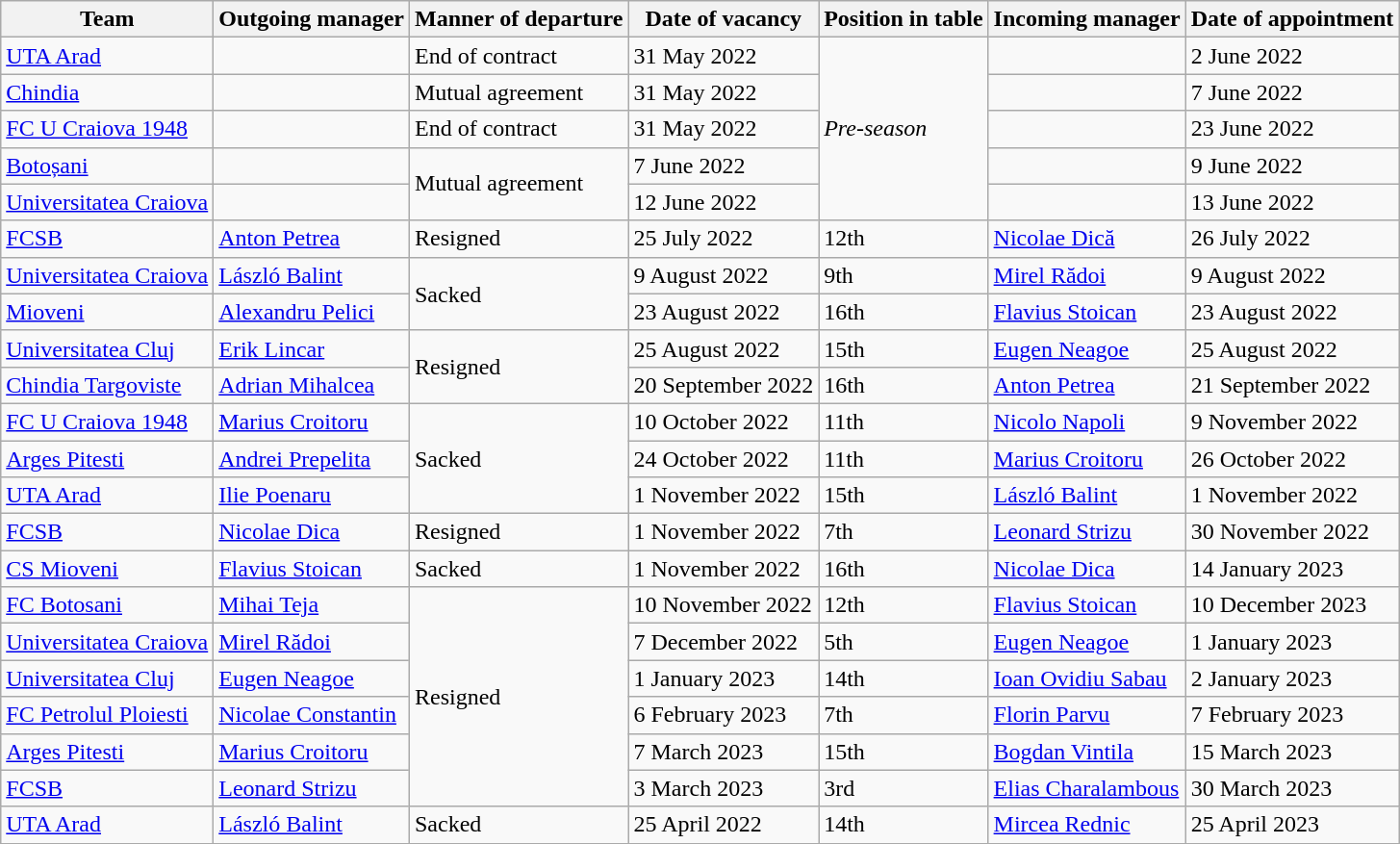<table class="wikitable sortable">
<tr>
<th>Team</th>
<th>Outgoing manager</th>
<th>Manner of departure</th>
<th>Date of vacancy</th>
<th>Position in table</th>
<th>Incoming manager</th>
<th>Date of appointment</th>
</tr>
<tr>
<td><a href='#'>UTA Arad</a></td>
<td> </td>
<td>End of contract</td>
<td>31 May 2022</td>
<td rowspan="5"><em>Pre-season</em></td>
<td> </td>
<td>2 June 2022</td>
</tr>
<tr>
<td><a href='#'>Chindia</a></td>
<td> </td>
<td>Mutual agreement</td>
<td>31 May 2022</td>
<td> </td>
<td>7 June 2022</td>
</tr>
<tr>
<td><a href='#'>FC U Craiova 1948</a></td>
<td> </td>
<td>End of contract</td>
<td>31 May 2022</td>
<td> </td>
<td>23 June 2022</td>
</tr>
<tr>
<td><a href='#'>Botoșani</a></td>
<td> </td>
<td rowspan="2">Mutual agreement</td>
<td>7 June 2022</td>
<td> </td>
<td>9 June 2022</td>
</tr>
<tr>
<td><a href='#'>Universitatea Craiova</a></td>
<td> </td>
<td>12 June 2022</td>
<td> </td>
<td>13 June 2022</td>
</tr>
<tr>
<td><a href='#'>FCSB</a></td>
<td> <a href='#'>Anton Petrea</a></td>
<td>Resigned</td>
<td>25 July 2022</td>
<td>12th</td>
<td> <a href='#'>Nicolae Dică</a></td>
<td>26 July 2022</td>
</tr>
<tr>
<td><a href='#'>Universitatea Craiova</a></td>
<td> <a href='#'>László Balint</a></td>
<td rowspan="2">Sacked</td>
<td>9 August 2022</td>
<td>9th</td>
<td> <a href='#'>Mirel Rădoi</a></td>
<td>9 August 2022</td>
</tr>
<tr>
<td><a href='#'>Mioveni</a></td>
<td> <a href='#'>Alexandru Pelici</a></td>
<td>23 August 2022</td>
<td>16th</td>
<td> <a href='#'>Flavius Stoican</a></td>
<td>23 August 2022</td>
</tr>
<tr>
<td><a href='#'>Universitatea Cluj</a></td>
<td> <a href='#'>Erik Lincar</a></td>
<td rowspan="2">Resigned</td>
<td>25 August 2022</td>
<td>15th</td>
<td> <a href='#'>Eugen Neagoe</a></td>
<td>25 August 2022</td>
</tr>
<tr>
<td><a href='#'>Chindia Targoviste</a></td>
<td> <a href='#'>Adrian Mihalcea</a></td>
<td>20 September 2022</td>
<td>16th</td>
<td> <a href='#'>Anton Petrea</a></td>
<td>21 September 2022</td>
</tr>
<tr>
<td><a href='#'>FC U Craiova 1948</a></td>
<td> <a href='#'>Marius Croitoru</a></td>
<td rowspan="3">Sacked</td>
<td>10 October 2022</td>
<td>11th</td>
<td> <a href='#'>Nicolo Napoli</a></td>
<td>9 November 2022</td>
</tr>
<tr>
<td><a href='#'>Arges Pitesti</a></td>
<td> <a href='#'>Andrei Prepelita</a></td>
<td>24 October 2022</td>
<td>11th</td>
<td> <a href='#'>Marius Croitoru</a></td>
<td>26 October 2022</td>
</tr>
<tr>
<td><a href='#'>UTA Arad</a></td>
<td> <a href='#'>Ilie Poenaru</a></td>
<td>1 November 2022</td>
<td>15th</td>
<td> <a href='#'>László Balint</a></td>
<td>1 November 2022</td>
</tr>
<tr>
<td><a href='#'>FCSB</a></td>
<td> <a href='#'>Nicolae Dica</a></td>
<td>Resigned</td>
<td>1 November 2022</td>
<td>7th</td>
<td> <a href='#'>Leonard Strizu</a></td>
<td>30 November 2022</td>
</tr>
<tr>
<td><a href='#'>CS Mioveni</a></td>
<td> <a href='#'>Flavius Stoican</a></td>
<td>Sacked</td>
<td>1 November 2022</td>
<td>16th</td>
<td> <a href='#'>Nicolae Dica</a></td>
<td>14 January 2023</td>
</tr>
<tr>
<td><a href='#'>FC Botosani</a></td>
<td> <a href='#'>Mihai Teja</a></td>
<td rowspan="6">Resigned</td>
<td>10 November 2022</td>
<td>12th</td>
<td> <a href='#'>Flavius Stoican</a></td>
<td>10 December 2023</td>
</tr>
<tr>
<td><a href='#'>Universitatea Craiova</a></td>
<td> <a href='#'>Mirel Rădoi</a></td>
<td>7 December 2022</td>
<td>5th</td>
<td> <a href='#'>Eugen Neagoe</a></td>
<td>1 January 2023</td>
</tr>
<tr>
<td><a href='#'>Universitatea Cluj</a></td>
<td> <a href='#'>Eugen Neagoe</a></td>
<td>1 January 2023</td>
<td>14th</td>
<td> <a href='#'>Ioan Ovidiu Sabau</a></td>
<td>2 January 2023</td>
</tr>
<tr>
<td><a href='#'>FC Petrolul Ploiesti</a></td>
<td> <a href='#'>Nicolae Constantin</a></td>
<td>6 February 2023</td>
<td>7th</td>
<td> <a href='#'>Florin Parvu</a></td>
<td>7 February 2023</td>
</tr>
<tr>
<td><a href='#'>Arges Pitesti</a></td>
<td> <a href='#'>Marius Croitoru</a></td>
<td>7 March 2023</td>
<td>15th</td>
<td> <a href='#'>Bogdan Vintila</a></td>
<td>15 March 2023</td>
</tr>
<tr>
<td><a href='#'>FCSB</a></td>
<td> <a href='#'>Leonard Strizu</a></td>
<td>3 March 2023</td>
<td>3rd</td>
<td> <a href='#'>Elias Charalambous</a></td>
<td>30 March 2023</td>
</tr>
<tr>
<td><a href='#'>UTA Arad</a></td>
<td> <a href='#'>László Balint</a></td>
<td>Sacked</td>
<td>25 April 2022</td>
<td>14th</td>
<td> <a href='#'>Mircea Rednic</a></td>
<td>25 April 2023</td>
</tr>
<tr>
</tr>
</table>
